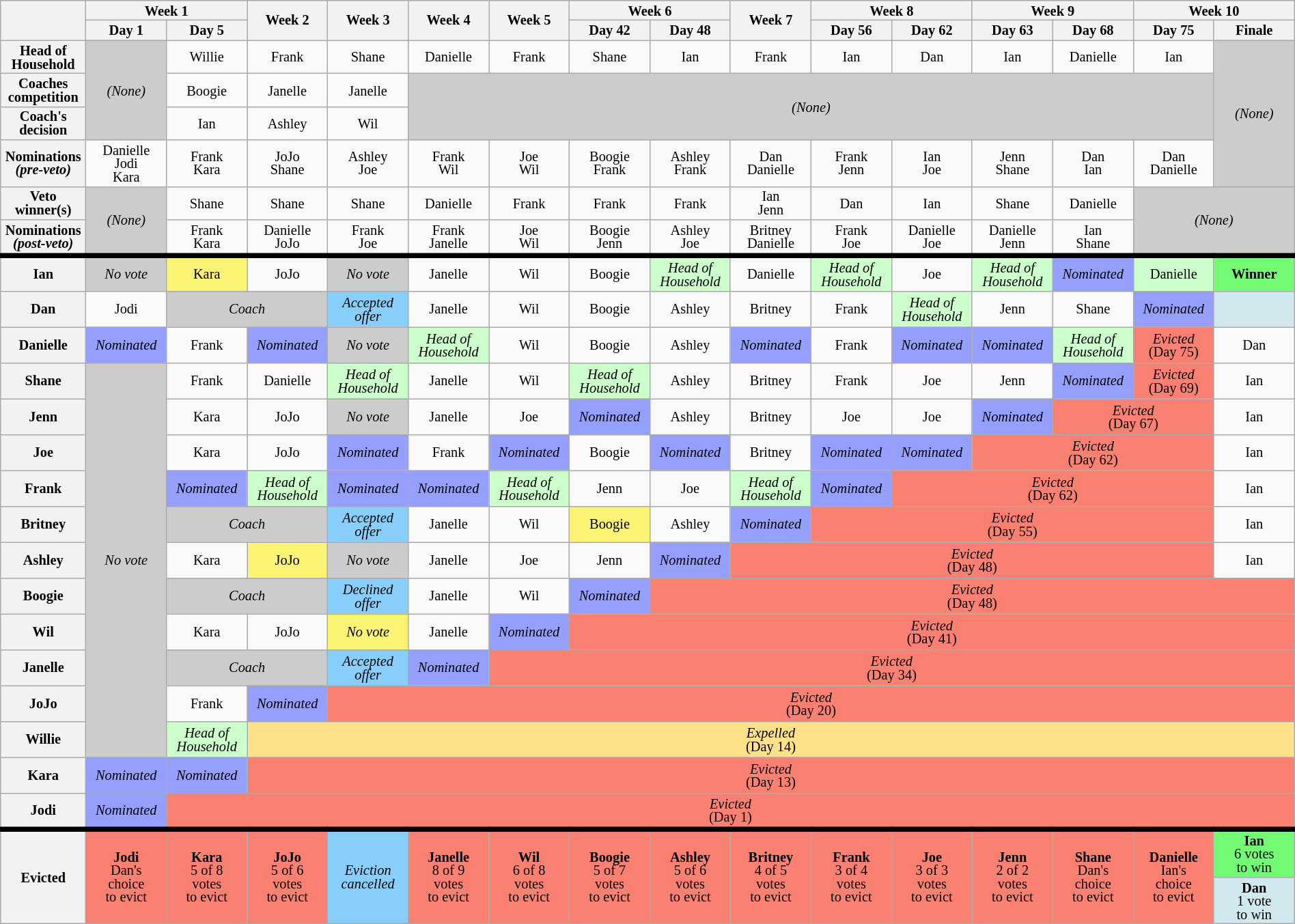<table class="wikitable" style="text-align:center; line-height:13px; font-size:85%; width:100%;">
<tr>
<th rowspan="2" style="width:6%"></th>
<th scope="colgroup" colspan="2" style="width:6%">Week 1</th>
<th scope="col" rowspan="2" style="width:6%">Week 2</th>
<th scope="col" rowspan="2" style="width:6%">Week 3</th>
<th scope="col" rowspan="2" style="width:6%">Week 4</th>
<th scope="col" rowspan="2" style="width:6%">Week 5</th>
<th scope="colgroup" colspan="2" style="width:6%">Week 6</th>
<th scope="col" rowspan="2" style="width:6%">Week 7</th>
<th scope="colgroup" colspan="2" style="width:6%">Week 8</th>
<th scope="colgroup" colspan="2" style="width:6%">Week 9</th>
<th scope="colgroup" colspan="2" style="width:6%">Week 10</th>
</tr>
<tr>
<th style="width:6%">Day 1</th>
<th style="width:6%">Day 5</th>
<th style="width:6%">Day 42</th>
<th style="width:6%">Day 48</th>
<th style="width:6%">Day 56</th>
<th style="width:6%">Day 62</th>
<th style="width:6%">Day 63</th>
<th style="width:6%">Day 68</th>
<th style="width:6%">Day 75</th>
<th style="width:6%">Finale</th>
</tr>
<tr>
<th scope="row">Head of<br>Household</th>
<td rowspan="3" bgcolor=#ccc><em>(None)</em></td>
<td>Willie</td>
<td>Frank</td>
<td>Shane</td>
<td>Danielle</td>
<td>Frank</td>
<td>Shane</td>
<td>Ian</td>
<td>Frank</td>
<td>Ian</td>
<td>Dan</td>
<td>Ian</td>
<td>Danielle</td>
<td>Ian</td>
<td rowspan="4" bgcolor="#ccc"><em>(None)</em></td>
</tr>
<tr>
<th scope="row">Coaches<br>competition</th>
<td>Boogie</td>
<td>Janelle</td>
<td>Janelle</td>
<td colspan="10" rowspan="2" bgcolor=#ccc><em>(None)</em></td>
</tr>
<tr>
<th scope="row">Coach's<br>decision</th>
<td>Ian</td>
<td>Ashley</td>
<td>Wil</td>
</tr>
<tr>
<th scope="row">Nominations<br><em>(pre-veto)</em></th>
<td>Danielle<br>Jodi<br>Kara</td>
<td>Frank<br>Kara</td>
<td>JoJo<br>Shane</td>
<td>Ashley<br>Joe</td>
<td>Frank<br>Wil</td>
<td>Joe<br>Wil</td>
<td>Boogie<br>Frank</td>
<td>Ashley<br>Frank</td>
<td>Dan<br>Danielle</td>
<td>Frank<br>Jenn</td>
<td>Ian<br>Joe</td>
<td>Jenn<br>Shane</td>
<td>Dan<br>Ian</td>
<td>Dan<br>Danielle</td>
</tr>
<tr>
<th scope="row">Veto winner(s)</th>
<td rowspan="2" bgcolor=#ccc><em>(None)</em></td>
<td>Shane</td>
<td>Shane</td>
<td>Shane</td>
<td>Danielle</td>
<td>Frank</td>
<td>Frank</td>
<td>Frank</td>
<td>Ian<br>Jenn</td>
<td>Dan</td>
<td>Ian</td>
<td>Shane</td>
<td>Danielle</td>
<td colspan="2" rowspan="2" bgcolor=#ccc><em>(None)</em></td>
</tr>
<tr>
<th scope="row">Nominations<br><em>(post-veto)</em></th>
<td>Frank<br>Kara</td>
<td>Danielle<br>JoJo</td>
<td>Frank<br>Joe</td>
<td>Frank<br>Janelle</td>
<td>Joe<br>Wil</td>
<td>Boogie<br>Jenn</td>
<td>Ashley<br>Joe</td>
<td>Britney<br>Danielle</td>
<td>Frank<br>Joe</td>
<td>Danielle<br>Joe</td>
<td>Danielle<br>Jenn</td>
<td>Ian<br>Shane</td>
</tr>
<tr style="border-top:5px solid; height:35px"">
<th scope="row">Ian</th>
<td style="background:#ccc"><em>No vote</em></td>
<td style="background:#FBF373">Kara</td>
<td>JoJo</td>
<td style="background:#ccc"><em>No vote</em></td>
<td>Janelle</td>
<td>Wil</td>
<td>Boogie</td>
<td style="background:#cfc"><em>Head of<br>Household</em></td>
<td>Danielle</td>
<td style="background:#cfc"><em>Head of<br>Household</em></td>
<td>Joe</td>
<td style="background:#cfc"><em>Head of<br>Household</em></td>
<td style="background:#959ffd"><em>Nominated</em></td>
<td style="background:#cfc">Danielle</td>
<td bgcolor="#73FB76"><strong>Winner</strong></td>
</tr>
<tr style="height:35px">
<th scope="row">Dan</th>
<td>Jodi</td>
<td colspan="2" style="background:#ccc"><em>Coach</em></td>
<td style="background:#87cefa"><em>Accepted<br>offer</em></td>
<td>Janelle</td>
<td>Wil</td>
<td>Boogie</td>
<td>Ashley</td>
<td>Britney</td>
<td>Frank</td>
<td style="background:#cfc"><em>Head of<br>Household</em></td>
<td>Jenn</td>
<td>Shane</td>
<td style="background:#959ffd"><em>Nominated</em></td>
<td bgcolor="#D1E8EF"></td>
</tr>
<tr style="height:35px">
<th scope="row">Danielle</th>
<td style="background:#959ffd"><em>Nominated</em></td>
<td>Frank</td>
<td style="background:#959ffd"><em>Nominated</em></td>
<td style="background:#ccc"><em>No vote</em></td>
<td style="background:#cfc"><em>Head of<br> Household</em></td>
<td>Wil</td>
<td>Boogie</td>
<td>Ashley</td>
<td style="background:#959ffd"><em>Nominated</em></td>
<td>Frank</td>
<td style="background:#959ffd"><em>Nominated</em></td>
<td style="background:#959ffd"><em>Nominated</em></td>
<td style="background:#cfc"><em>Head of<br>Household</em></td>
<td style="background:salmon"><em>Evicted</em><br>(Day 75)</td>
<td>Dan</td>
</tr>
<tr style="height:35px">
<th scope="row">Shane</th>
<td rowspan="11" style="background:#ccc"><em>No vote</em></td>
<td>Frank</td>
<td>Danielle</td>
<td style="background:#cfc"><em>Head of<br>Household</em></td>
<td>Janelle</td>
<td>Wil</td>
<td style="background:#cfc"><em>Head of<br>Household</em></td>
<td>Ashley</td>
<td>Britney</td>
<td>Frank</td>
<td>Joe</td>
<td>Jenn</td>
<td style="background:#959ffd"><em>Nominated</em></td>
<td style="background:salmon"><em>Evicted</em><br>(Day 69)</td>
<td>Ian</td>
</tr>
<tr style="height:35px">
<th scope="row">Jenn</th>
<td>Kara</td>
<td>JoJo</td>
<td style="background:#ccc"><em>No vote</em></td>
<td>Janelle</td>
<td>Joe</td>
<td style="background:#959ffd"><em>Nominated</em></td>
<td>Ashley</td>
<td>Britney</td>
<td>Joe</td>
<td>Joe</td>
<td style="background:#959ffd"><em>Nominated</em></td>
<td style="background:salmon" colspan="2"><em>Evicted</em><br>(Day 67)</td>
<td>Ian</td>
</tr>
<tr style="height:35px">
<th scope="row">Joe</th>
<td>Kara</td>
<td>JoJo</td>
<td style="background:#959ffd"><em>Nominated</em></td>
<td>Frank</td>
<td style="background:#959ffd"><em>Nominated</em></td>
<td>Boogie</td>
<td style="background:#959ffd"><em>Nominated</em></td>
<td>Britney</td>
<td style="background:#959ffd"><em>Nominated</em></td>
<td style="background:#959ffd"><em>Nominated</em></td>
<td style="background:salmon" colspan="3"><em>Evicted</em><br>(Day 62)</td>
<td>Ian</td>
</tr>
<tr style="height:35px">
<th scope="row">Frank</th>
<td style="background:#959ffd"><em>Nominated</em></td>
<td style="background:#cfc"><em>Head of<br>Household</em></td>
<td style="background:#959ffd"><em>Nominated</em></td>
<td style="background:#959ffd"><em>Nominated</em></td>
<td style="background:#cfc"><em>Head of<br>Household</em></td>
<td>Jenn</td>
<td>Joe</td>
<td style="background:#cfc"><em>Head of<br>Household</em></td>
<td style="background:#959ffd"><em>Nominated</em></td>
<td style="background:salmon" colspan="4"><em>Evicted</em><br>(Day 62)</td>
<td>Ian</td>
</tr>
<tr style="height:35px">
<th scope="row">Britney</th>
<td colspan="2" style="background:#ccc"><em>Coach</em></td>
<td style="background:#87cefa"><em>Accepted<br>offer</em></td>
<td>Janelle</td>
<td>Wil</td>
<td style="background:#FBF373">Boogie</td>
<td>Ashley</td>
<td style="background:#959ffd"><em>Nominated</em></td>
<td style="background:salmon" colspan="5"><em>Evicted</em><br>(Day 55)</td>
<td>Ian</td>
</tr>
<tr style="height:35px">
<th scope="row">Ashley</th>
<td>Kara</td>
<td style="background:#FBF373">JoJo</td>
<td style="background:#ccc"><em>No vote</em></td>
<td>Janelle</td>
<td>Joe</td>
<td>Jenn</td>
<td style="background:#959ffd"><em>Nominated</em></td>
<td style="background:salmon" colspan="6"><em>Evicted</em><br>(Day 48)</td>
<td>Ian</td>
</tr>
<tr style="height:35px">
<th scope="row">Boogie</th>
<td colspan="2" style="background:#ccc"><em>Coach</em></td>
<td style="background:#87cefa"><em>Declined<br>offer</em></td>
<td>Janelle</td>
<td>Wil</td>
<td style="background:#959ffd"><em>Nominated</em></td>
<td style="background:salmon" colspan="8"><em>Evicted</em><br>(Day 48)</td>
</tr>
<tr style="height:35px">
<th scope="row">Wil</th>
<td>Kara</td>
<td>JoJo</td>
<td style="background:#FBF373"><em>No vote</em></td>
<td>Janelle</td>
<td style="background:#959ffd"><em>Nominated</em></td>
<td style="background:salmon" colspan="9"><em>Evicted</em><br>(Day 41)</td>
</tr>
<tr style="height:35px">
<th scope="row">Janelle</th>
<td colspan="2" style="background:#ccc"><em>Coach</em></td>
<td style="background:#87cefa"><em>Accepted<br>offer</em></td>
<td style="background:#959ffd"><em>Nominated</em></td>
<td style="background:salmon" colspan="10"><em>Evicted</em><br>(Day 34)</td>
</tr>
<tr style="height:35px">
<th scope="row">JoJo</th>
<td>Frank</td>
<td style="background:#959ffd"><em>Nominated</em></td>
<td style="background:salmon" colspan="12"><em>Evicted</em><br>(Day 20)</td>
</tr>
<tr style="height:35px">
<th scope="row">Willie</th>
<td style="background:#cfc"><em>Head of<br>Household</em></td>
<td style="background:#ffe08b" colspan="13"><em>Expelled</em><br>(Day 14)</td>
</tr>
<tr style="height:35px">
<th scope="row">Kara</th>
<td style="background:#959ffd"><em>Nominated</em></td>
<td style="background:#959ffd"><em>Nominated</em></td>
<td style="background:salmon" colspan="13"><em>Evicted</em><br>(Day 13)</td>
</tr>
<tr style="height:35px">
<th scope="row">Jodi</th>
<td style="background:#959ffd"><em>Nominated</em></td>
<td style="background:salmon" colspan="14"><em>Evicted</em><br>(Day 1)</td>
</tr>
<tr style="border-top:5px solid">
<th scope="rowgroup" rowspan="2">Evicted</th>
<td rowspan="2" style="background:salmon"><strong>Jodi</strong><br>Dan's<br>choice<br>to evict</td>
<td rowspan="2" style="background:salmon"><strong>Kara</strong><br>5 of 8<br>votes<br>to evict</td>
<td rowspan="2" style="background:salmon"><strong>JoJo</strong><br>5 of 6<br>votes<br>to evict</td>
<td rowspan="2" style="background:#87cefa"><em>Eviction<br>cancelled</em></td>
<td rowspan="2" style="background:salmon"><strong>Janelle</strong><br>8 of 9<br>votes<br>to evict</td>
<td rowspan="2" style="background:salmon"><strong>Wil</strong><br>6 of 8<br>votes<br>to evict</td>
<td rowspan="2" style="background:salmon"><strong>Boogie</strong><br>5 of 7<br>votes<br>to evict</td>
<td rowspan="2" style="background:salmon"><strong>Ashley</strong><br>5 of 6<br>votes<br>to evict</td>
<td rowspan="2" style="background:salmon"><strong>Britney</strong><br>4 of 5<br>votes<br>to evict</td>
<td rowspan="2" style="background:salmon"><strong>Frank</strong><br>3 of 4<br>votes<br>to evict</td>
<td rowspan="2" style="background:salmon"><strong>Joe</strong><br>3 of 3<br>votes<br>to evict</td>
<td rowspan="2" style="background:salmon"><strong>Jenn</strong><br>2 of 2<br>votes<br>to evict</td>
<td rowspan="2" style="background:salmon"><strong>Shane</strong><br>Dan's<br>choice<br>to evict</td>
<td rowspan="2" style="background:salmon"><strong>Danielle</strong><br>Ian's<br>choice<br>to evict</td>
<td style="background:#73FB76"><strong>Ian</strong><br>6 votes<br>to win</td>
</tr>
<tr>
<td style="background:#D1E8EF"><strong>Dan</strong><br>1 vote<br>to win</td>
</tr>
</table>
